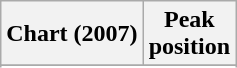<table class="wikitable sortable">
<tr>
<th align="left">Chart (2007)</th>
<th align="center">Peak<br>position</th>
</tr>
<tr>
</tr>
<tr>
</tr>
</table>
